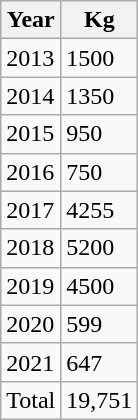<table class="wikitable mw-collapsible mw-collapsed">
<tr>
<th>Year</th>
<th>Kg</th>
</tr>
<tr>
<td>2013</td>
<td>1500</td>
</tr>
<tr>
<td>2014</td>
<td>1350</td>
</tr>
<tr>
<td>2015</td>
<td>950</td>
</tr>
<tr>
<td>2016</td>
<td>750</td>
</tr>
<tr>
<td>2017</td>
<td>4255</td>
</tr>
<tr>
<td>2018</td>
<td>5200</td>
</tr>
<tr>
<td>2019</td>
<td>4500</td>
</tr>
<tr>
<td>2020</td>
<td>599</td>
</tr>
<tr>
<td>2021</td>
<td>647</td>
</tr>
<tr>
<td>Total</td>
<td>19,751</td>
</tr>
</table>
